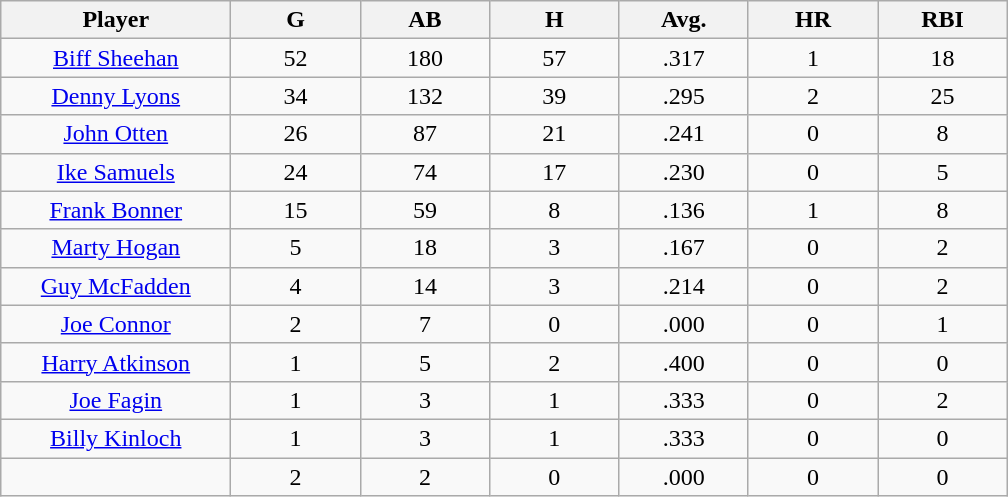<table class="wikitable sortable">
<tr>
<th bgcolor="#DDDDFF" width="16%">Player</th>
<th bgcolor="#DDDDFF" width="9%">G</th>
<th bgcolor="#DDDDFF" width="9%">AB</th>
<th bgcolor="#DDDDFF" width="9%">H</th>
<th bgcolor="#DDDDFF" width="9%">Avg.</th>
<th bgcolor="#DDDDFF" width="9%">HR</th>
<th bgcolor="#DDDDFF" width="9%">RBI</th>
</tr>
<tr align="center">
<td><a href='#'>Biff Sheehan</a></td>
<td>52</td>
<td>180</td>
<td>57</td>
<td>.317</td>
<td>1</td>
<td>18</td>
</tr>
<tr align=center>
<td><a href='#'>Denny Lyons</a></td>
<td>34</td>
<td>132</td>
<td>39</td>
<td>.295</td>
<td>2</td>
<td>25</td>
</tr>
<tr align=center>
<td><a href='#'>John Otten</a></td>
<td>26</td>
<td>87</td>
<td>21</td>
<td>.241</td>
<td>0</td>
<td>8</td>
</tr>
<tr align=center>
<td><a href='#'>Ike Samuels</a></td>
<td>24</td>
<td>74</td>
<td>17</td>
<td>.230</td>
<td>0</td>
<td>5</td>
</tr>
<tr align=center>
<td><a href='#'>Frank Bonner</a></td>
<td>15</td>
<td>59</td>
<td>8</td>
<td>.136</td>
<td>1</td>
<td>8</td>
</tr>
<tr align=center>
<td><a href='#'>Marty Hogan</a></td>
<td>5</td>
<td>18</td>
<td>3</td>
<td>.167</td>
<td>0</td>
<td>2</td>
</tr>
<tr align=center>
<td><a href='#'>Guy McFadden</a></td>
<td>4</td>
<td>14</td>
<td>3</td>
<td>.214</td>
<td>0</td>
<td>2</td>
</tr>
<tr align=center>
<td><a href='#'>Joe Connor</a></td>
<td>2</td>
<td>7</td>
<td>0</td>
<td>.000</td>
<td>0</td>
<td>1</td>
</tr>
<tr align=center>
<td><a href='#'>Harry Atkinson</a></td>
<td>1</td>
<td>5</td>
<td>2</td>
<td>.400</td>
<td>0</td>
<td>0</td>
</tr>
<tr align=center>
<td><a href='#'>Joe Fagin</a></td>
<td>1</td>
<td>3</td>
<td>1</td>
<td>.333</td>
<td>0</td>
<td>2</td>
</tr>
<tr align=center>
<td><a href='#'>Billy Kinloch</a></td>
<td>1</td>
<td>3</td>
<td>1</td>
<td>.333</td>
<td>0</td>
<td>0</td>
</tr>
<tr align=center>
<td></td>
<td>2</td>
<td>2</td>
<td>0</td>
<td>.000</td>
<td>0</td>
<td>0</td>
</tr>
</table>
